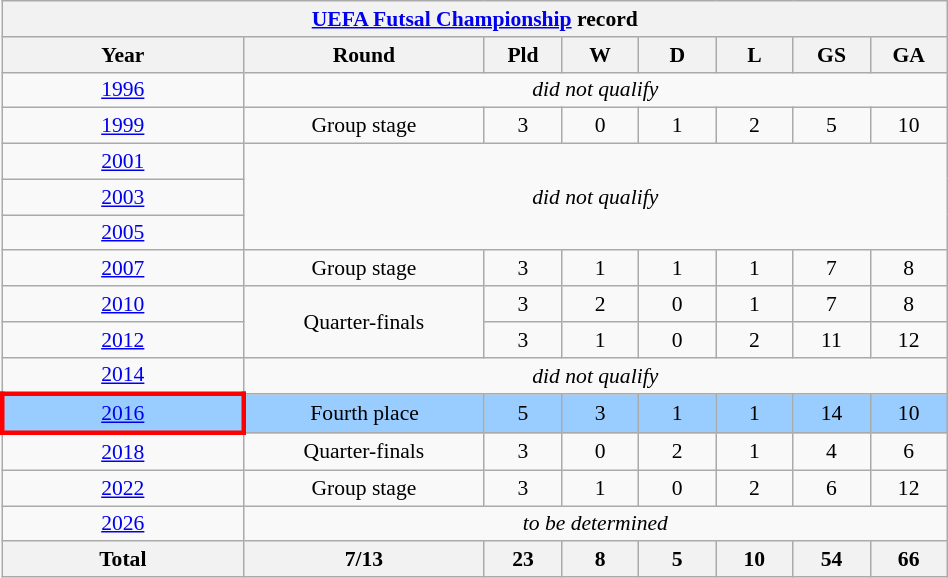<table class="wikitable" width=50% style="text-align: center;font-size:90%;">
<tr>
<th colspan=8><a href='#'>UEFA Futsal Championship</a> record</th>
</tr>
<tr>
<th width=25%>Year</th>
<th width=25%>Round</th>
<th width=8%>Pld</th>
<th width=8%>W</th>
<th width=8%>D</th>
<th width=8%>L</th>
<th width=8%>GS</th>
<th width=8%>GA</th>
</tr>
<tr>
<td> <a href='#'>1996</a></td>
<td colspan="8"><em>did not qualify</em></td>
</tr>
<tr>
<td> <a href='#'>1999</a></td>
<td>Group stage</td>
<td>3</td>
<td>0</td>
<td>1</td>
<td>2</td>
<td>5</td>
<td>10</td>
</tr>
<tr>
<td> <a href='#'>2001</a></td>
<td colspan="8" rowspan="3"><em>did not qualify</em></td>
</tr>
<tr>
<td> <a href='#'>2003</a></td>
</tr>
<tr>
<td> <a href='#'>2005</a></td>
</tr>
<tr>
<td> <a href='#'>2007</a></td>
<td>Group stage</td>
<td>3</td>
<td>1</td>
<td>1</td>
<td>1</td>
<td>7</td>
<td>8</td>
</tr>
<tr>
<td> <a href='#'>2010</a></td>
<td rowspan=2>Quarter-finals</td>
<td>3</td>
<td>2</td>
<td>0</td>
<td>1</td>
<td>7</td>
<td>8</td>
</tr>
<tr>
<td> <a href='#'>2012</a></td>
<td>3</td>
<td>1</td>
<td>0</td>
<td>2</td>
<td>11</td>
<td>12</td>
</tr>
<tr>
<td> <a href='#'>2014</a></td>
<td colspan="8"><em>did not qualify</em></td>
</tr>
<tr style="background:#9acdff;">
<td style="border: 3px solid red"> <a href='#'>2016</a></td>
<td>Fourth place</td>
<td>5</td>
<td>3</td>
<td>1</td>
<td>1</td>
<td>14</td>
<td>10</td>
</tr>
<tr>
<td> <a href='#'>2018</a></td>
<td>Quarter-finals</td>
<td>3</td>
<td>0</td>
<td>2</td>
<td>1</td>
<td>4</td>
<td>6</td>
</tr>
<tr>
<td> <a href='#'>2022</a></td>
<td>Group stage</td>
<td>3</td>
<td>1</td>
<td>0</td>
<td>2</td>
<td>6</td>
<td>12</td>
</tr>
<tr>
<td> <a href='#'>2026</a></td>
<td colspan="8"><em>to be determined</em></td>
</tr>
<tr>
<th><strong>Total</strong></th>
<th><strong>7/13</strong></th>
<th>23</th>
<th>8</th>
<th>5</th>
<th>10</th>
<th>54</th>
<th>66</th>
</tr>
</table>
